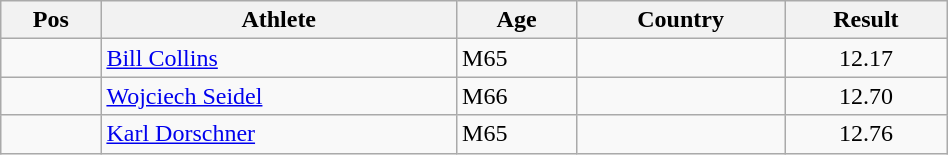<table class="wikitable"  style="text-align:center; width:50%;">
<tr>
<th>Pos</th>
<th>Athlete</th>
<th>Age</th>
<th>Country</th>
<th>Result</th>
</tr>
<tr>
<td align=center></td>
<td align=left><a href='#'>Bill Collins</a></td>
<td align=left>M65</td>
<td align=left></td>
<td>12.17</td>
</tr>
<tr>
<td align=center></td>
<td align=left><a href='#'>Wojciech Seidel</a></td>
<td align=left>M66</td>
<td align=left></td>
<td>12.70</td>
</tr>
<tr>
<td align=center></td>
<td align=left><a href='#'>Karl Dorschner</a></td>
<td align=left>M65</td>
<td align=left></td>
<td>12.76</td>
</tr>
</table>
